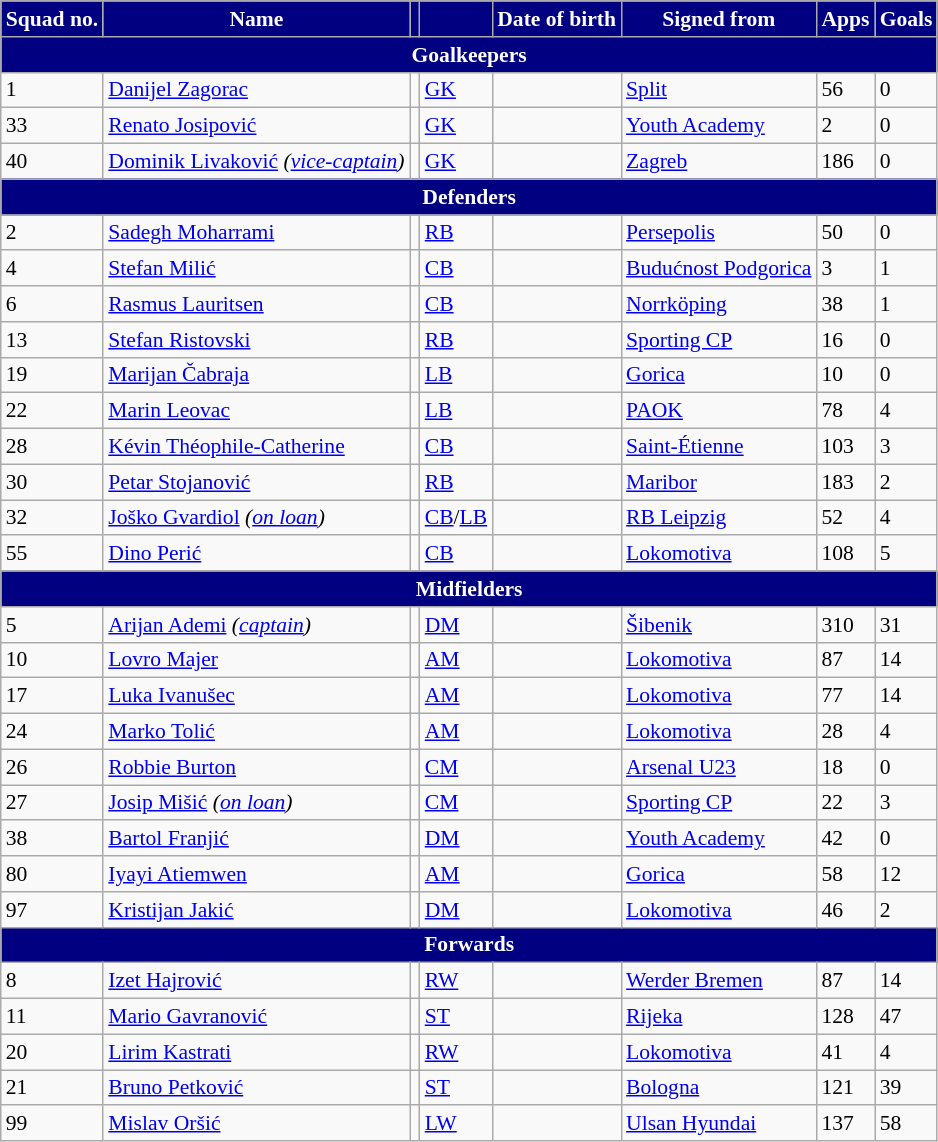<table class="wikitable" style="text-align:left; font-size:90%;">
<tr>
<th style="background:#000080; color:white; text-align:center;">Squad no.</th>
<th style="background:#000080; color:white; text-align:center;">Name</th>
<th style="background:#000080; color:white; text-align:center;"></th>
<th style="background:#000080; color:white; text-align:center;"></th>
<th style="background:#000080; color:white; text-align:center;">Date of birth</th>
<th style="background:#000080; color:white; text-align:center;">Signed from</th>
<th style="background:#000080; color:white; text-align:center;">Apps</th>
<th style="background:#000080; color:white; text-align:center;">Goals</th>
</tr>
<tr>
<th colspan="8" style="background:#000080; color:white; text-align:center">Goalkeepers</th>
</tr>
<tr>
<td>1</td>
<td><a href='#'>Danijel Zagorac</a></td>
<td></td>
<td><a href='#'>GK</a></td>
<td></td>
<td> <a href='#'>Split</a></td>
<td>56</td>
<td>0</td>
</tr>
<tr>
<td>33</td>
<td><a href='#'>Renato Josipović</a></td>
<td></td>
<td><a href='#'>GK</a></td>
<td></td>
<td><a href='#'>Youth Academy</a></td>
<td>2</td>
<td>0</td>
</tr>
<tr>
<td>40</td>
<td><a href='#'>Dominik Livaković</a> <em>(<a href='#'>vice-captain</a>)</em></td>
<td></td>
<td><a href='#'>GK</a></td>
<td></td>
<td> <a href='#'>Zagreb</a></td>
<td>186</td>
<td>0</td>
</tr>
<tr>
<th colspan="8" style="background:#000080; color:white; text-align:center">Defenders</th>
</tr>
<tr>
<td>2</td>
<td><a href='#'>Sadegh Moharrami</a></td>
<td></td>
<td><a href='#'>RB</a></td>
<td></td>
<td> <a href='#'>Persepolis</a></td>
<td>50</td>
<td>0</td>
</tr>
<tr>
<td>4</td>
<td><a href='#'>Stefan Milić</a></td>
<td></td>
<td><a href='#'>CB</a></td>
<td></td>
<td> <a href='#'>Budućnost Podgorica</a></td>
<td>3</td>
<td>1</td>
</tr>
<tr>
<td>6</td>
<td><a href='#'>Rasmus Lauritsen</a></td>
<td></td>
<td><a href='#'>CB</a></td>
<td></td>
<td> <a href='#'>Norrköping</a></td>
<td>38</td>
<td>1</td>
</tr>
<tr>
<td>13</td>
<td><a href='#'>Stefan Ristovski</a></td>
<td></td>
<td><a href='#'>RB</a></td>
<td></td>
<td> <a href='#'>Sporting CP</a></td>
<td>16</td>
<td>0</td>
</tr>
<tr>
<td>19</td>
<td><a href='#'>Marijan Čabraja</a></td>
<td></td>
<td><a href='#'>LB</a></td>
<td></td>
<td> <a href='#'>Gorica</a></td>
<td>10</td>
<td>0</td>
</tr>
<tr>
<td>22</td>
<td><a href='#'>Marin Leovac</a></td>
<td></td>
<td><a href='#'>LB</a></td>
<td></td>
<td> <a href='#'>PAOK</a></td>
<td>78</td>
<td>4</td>
</tr>
<tr>
<td>28</td>
<td><a href='#'>Kévin Théophile-Catherine</a></td>
<td></td>
<td><a href='#'>CB</a></td>
<td></td>
<td> <a href='#'>Saint-Étienne</a></td>
<td>103</td>
<td>3</td>
</tr>
<tr>
<td>30</td>
<td><a href='#'>Petar Stojanović</a></td>
<td></td>
<td><a href='#'>RB</a></td>
<td></td>
<td> <a href='#'>Maribor</a></td>
<td>183</td>
<td>2</td>
</tr>
<tr>
<td>32</td>
<td><a href='#'>Joško Gvardiol</a> <em>(<a href='#'>on loan</a>)</em></td>
<td></td>
<td><a href='#'>CB</a>/<a href='#'>LB</a></td>
<td></td>
<td> <a href='#'>RB Leipzig</a></td>
<td>52</td>
<td>4</td>
</tr>
<tr>
<td>55</td>
<td><a href='#'>Dino Perić</a></td>
<td></td>
<td><a href='#'>CB</a></td>
<td></td>
<td> <a href='#'>Lokomotiva</a></td>
<td>108</td>
<td>5</td>
</tr>
<tr>
<th colspan="8" style="background:#000080; color:white; text-align:center">Midfielders</th>
</tr>
<tr>
<td>5</td>
<td><a href='#'>Arijan Ademi</a> <em>(<a href='#'>captain</a>)</em></td>
<td></td>
<td><a href='#'>DM</a></td>
<td></td>
<td> <a href='#'>Šibenik</a></td>
<td>310</td>
<td>31</td>
</tr>
<tr>
<td>10</td>
<td><a href='#'>Lovro Majer</a></td>
<td></td>
<td><a href='#'>AM</a></td>
<td></td>
<td> <a href='#'>Lokomotiva</a></td>
<td>87</td>
<td>14</td>
</tr>
<tr>
<td>17</td>
<td><a href='#'>Luka Ivanušec</a></td>
<td></td>
<td><a href='#'>AM</a></td>
<td></td>
<td> <a href='#'>Lokomotiva</a></td>
<td>77</td>
<td>14</td>
</tr>
<tr>
<td>24</td>
<td><a href='#'>Marko Tolić</a></td>
<td></td>
<td><a href='#'>AM</a></td>
<td></td>
<td> <a href='#'>Lokomotiva</a></td>
<td>28</td>
<td>4</td>
</tr>
<tr>
<td>26</td>
<td><a href='#'>Robbie Burton</a></td>
<td></td>
<td><a href='#'>CM</a></td>
<td></td>
<td> <a href='#'>Arsenal U23</a></td>
<td>18</td>
<td>0</td>
</tr>
<tr>
<td>27</td>
<td><a href='#'>Josip Mišić</a> <em>(<a href='#'>on loan</a>)</em></td>
<td></td>
<td><a href='#'>CM</a></td>
<td></td>
<td> <a href='#'>Sporting CP</a></td>
<td>22</td>
<td>3</td>
</tr>
<tr>
<td>38</td>
<td><a href='#'>Bartol Franjić</a></td>
<td></td>
<td><a href='#'>DM</a></td>
<td></td>
<td><a href='#'>Youth Academy</a></td>
<td>42</td>
<td>0</td>
</tr>
<tr>
<td>80</td>
<td><a href='#'>Iyayi Atiemwen</a></td>
<td></td>
<td><a href='#'>AM</a></td>
<td></td>
<td> <a href='#'>Gorica</a></td>
<td>58</td>
<td>12</td>
</tr>
<tr>
<td>97</td>
<td><a href='#'>Kristijan Jakić</a></td>
<td></td>
<td><a href='#'>DM</a></td>
<td></td>
<td> <a href='#'>Lokomotiva</a></td>
<td>46</td>
<td>2</td>
</tr>
<tr>
<th colspan="8" style="background:#000080; color:white; text-align:center">Forwards</th>
</tr>
<tr>
<td>8</td>
<td><a href='#'>Izet Hajrović</a></td>
<td></td>
<td><a href='#'>RW</a></td>
<td></td>
<td> <a href='#'>Werder Bremen</a></td>
<td>87</td>
<td>14</td>
</tr>
<tr>
<td>11</td>
<td><a href='#'>Mario Gavranović</a></td>
<td></td>
<td><a href='#'>ST</a></td>
<td></td>
<td> <a href='#'>Rijeka</a></td>
<td>128</td>
<td>47</td>
</tr>
<tr>
<td>20</td>
<td><a href='#'>Lirim Kastrati</a></td>
<td></td>
<td><a href='#'>RW</a></td>
<td></td>
<td> <a href='#'>Lokomotiva</a></td>
<td>41</td>
<td>4</td>
</tr>
<tr>
<td>21</td>
<td><a href='#'>Bruno Petković</a></td>
<td></td>
<td><a href='#'>ST</a></td>
<td></td>
<td> <a href='#'>Bologna</a></td>
<td>121</td>
<td>39</td>
</tr>
<tr>
<td>99</td>
<td><a href='#'>Mislav Oršić</a></td>
<td></td>
<td><a href='#'>LW</a></td>
<td></td>
<td> <a href='#'>Ulsan Hyundai</a></td>
<td>137</td>
<td>58</td>
</tr>
</table>
